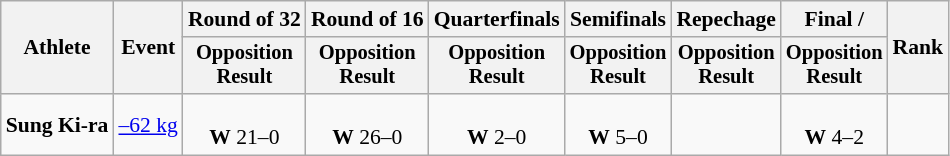<table class=wikitable style=font-size:90%;text-align:center>
<tr>
<th rowspan="2">Athlete</th>
<th rowspan="2">Event</th>
<th>Round of 32</th>
<th>Round of 16</th>
<th>Quarterfinals</th>
<th>Semifinals</th>
<th>Repechage</th>
<th>Final / </th>
<th rowspan=2>Rank</th>
</tr>
<tr style="font-size:95%">
<th>Opposition<br>Result</th>
<th>Opposition<br>Result</th>
<th>Opposition<br>Result</th>
<th>Opposition<br>Result</th>
<th>Opposition<br>Result</th>
<th>Opposition<br>Result</th>
</tr>
<tr>
<td align=left><strong>Sung Ki-ra</strong></td>
<td align=left><a href='#'>–62 kg</a></td>
<td><br><strong>W</strong> 21–0</td>
<td><br><strong>W</strong> 26–0</td>
<td><br><strong>W</strong> 2–0</td>
<td><br><strong>W</strong> 5–0</td>
<td></td>
<td><br><strong>W</strong> 4–2</td>
<td></td>
</tr>
</table>
